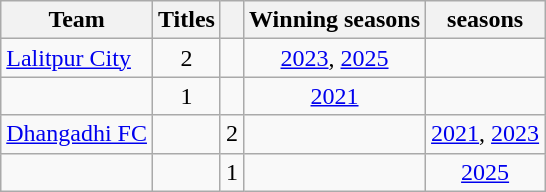<table class="wikitable sortable" style="text-align:center">
<tr>
<th>Team</th>
<th>Titles</th>
<th></th>
<th>Winning seasons</th>
<th> seasons</th>
</tr>
<tr>
<td style="text-align:left"><a href='#'>Lalitpur City</a></td>
<td>2</td>
<td></td>
<td><a href='#'>2023</a>, <a href='#'>2025</a></td>
<td></td>
</tr>
<tr>
<td style="text-align:left"></td>
<td>1</td>
<td></td>
<td><a href='#'>2021</a></td>
<td></td>
</tr>
<tr>
<td style="text-align:left"><a href='#'>Dhangadhi FC</a></td>
<td></td>
<td>2</td>
<td></td>
<td><a href='#'>2021</a>, <a href='#'>2023</a></td>
</tr>
<tr>
<td style="text-align:left"></td>
<td></td>
<td>1</td>
<td></td>
<td><a href='#'>2025</a></td>
</tr>
</table>
